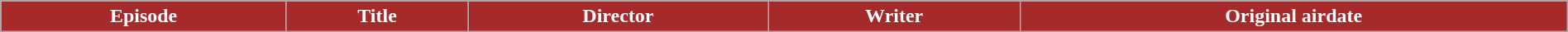<table class="wikitable plainrowheaders" style="width:100%;">
<tr style="color:#fff;">
<th style="background:#A62A2A;">Episode</th>
<th style="background:#A62A2A;">Title</th>
<th style="background:#A62A2A;">Director</th>
<th style="background:#A62A2A;">Writer</th>
<th style="background:#A62A2A;">Original airdate<br>



</th>
</tr>
</table>
